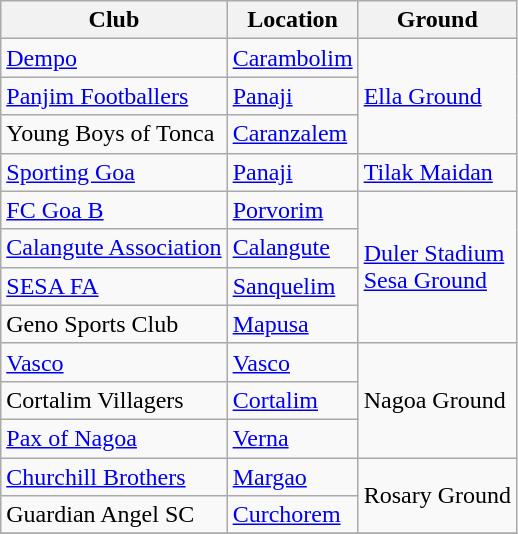<table class="wikitable sortable" align="center">
<tr>
<th>Club</th>
<th>Location</th>
<th>Ground</th>
</tr>
<tr>
<td><a href='#'>Dempo</a></td>
<td><a href='#'>Carambolim</a></td>
<td rowspan="3"><a href='#'>Ella Ground</a></td>
</tr>
<tr>
<td><a href='#'>Panjim Footballers</a></td>
<td><a href='#'>Panaji</a></td>
</tr>
<tr>
<td>Young Boys of Tonca</td>
<td><a href='#'>Caranzalem</a></td>
</tr>
<tr>
<td><a href='#'>Sporting Goa</a></td>
<td><a href='#'>Panaji</a></td>
<td><a href='#'>Tilak Maidan</a></td>
</tr>
<tr>
<td><a href='#'>FC Goa B</a></td>
<td><a href='#'>Porvorim</a></td>
<td rowspan="4"><a href='#'>Duler Stadium</a><br><a href='#'>Sesa Ground</a></td>
</tr>
<tr>
<td><a href='#'>Calangute Association</a></td>
<td><a href='#'>Calangute</a></td>
</tr>
<tr>
<td><a href='#'>SESA FA</a></td>
<td><a href='#'>Sanquelim</a></td>
</tr>
<tr>
<td>Geno Sports Club</td>
<td><a href='#'>Mapusa</a></td>
</tr>
<tr>
<td><a href='#'>Vasco</a></td>
<td><a href='#'>Vasco</a></td>
<td rowspan="3">Nagoa Ground</td>
</tr>
<tr>
<td>Cortalim Villagers</td>
<td><a href='#'>Cortalim</a></td>
</tr>
<tr>
<td><a href='#'>Pax of Nagoa</a></td>
<td><a href='#'>Verna</a></td>
</tr>
<tr>
<td><a href='#'>Churchill Brothers</a></td>
<td><a href='#'>Margao</a></td>
<td rowspan="2">Rosary Ground</td>
</tr>
<tr>
<td>Guardian Angel SC</td>
<td><a href='#'>Curchorem</a></td>
</tr>
<tr>
</tr>
</table>
